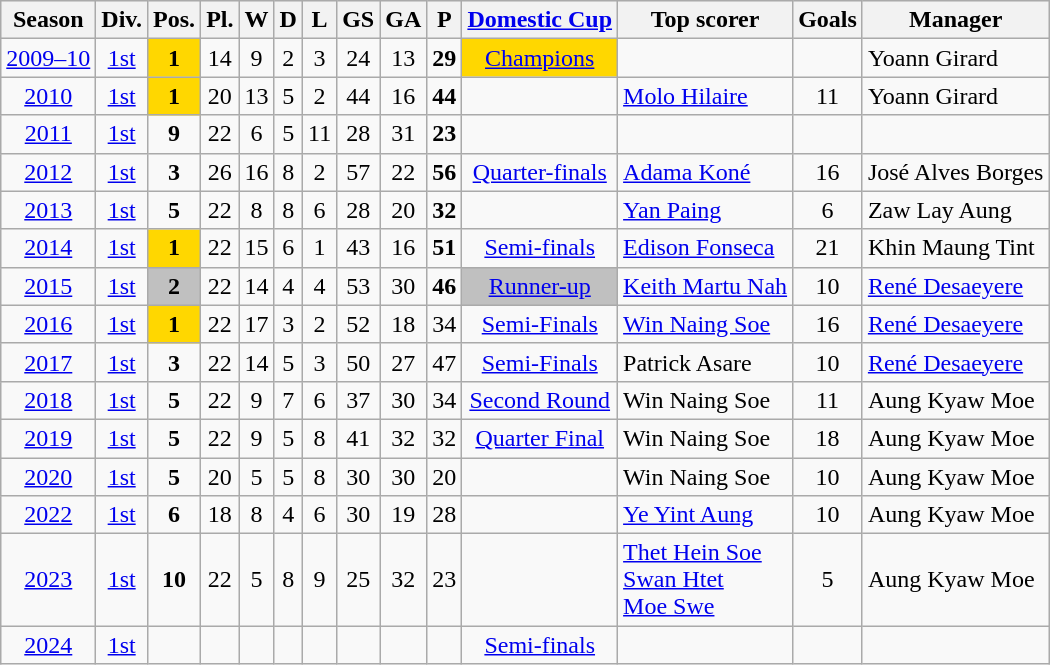<table class="wikitable">
<tr style="background:#efefef;">
<th>Season</th>
<th>Div.</th>
<th>Pos.</th>
<th>Pl.</th>
<th>W</th>
<th>D</th>
<th>L</th>
<th>GS</th>
<th>GA</th>
<th>P</th>
<th><a href='#'>Domestic Cup</a></th>
<th>Top scorer</th>
<th>Goals</th>
<th>Manager</th>
</tr>
<tr>
<td align=center><a href='#'>2009–10</a></td>
<td align=center><a href='#'>1st</a></td>
<td align=center style="background:gold;"><strong>1</strong></td>
<td align=center>14</td>
<td align=center>9</td>
<td align=center>2</td>
<td align=center>3</td>
<td align=center>24</td>
<td align=center>13</td>
<td align=center><strong>29</strong></td>
<td align=center style="background:gold;"><a href='#'>Champions</a></td>
<td align=left></td>
<td align=center></td>
<td align=left> Yoann Girard</td>
</tr>
<tr>
<td align=center><a href='#'>2010</a></td>
<td align=center><a href='#'>1st</a></td>
<td align=center style="background:gold;"><strong>1</strong></td>
<td align=center>20</td>
<td align=center>13</td>
<td align=center>5</td>
<td align=center>2</td>
<td align=center>44</td>
<td align=center>16</td>
<td align=center><strong>44</strong></td>
<td align=center></td>
<td align=left> <a href='#'>Molo Hilaire</a></td>
<td align=center>11</td>
<td align=left> Yoann Girard</td>
</tr>
<tr>
<td align=center><a href='#'>2011</a></td>
<td align=center><a href='#'>1st</a></td>
<td align=center><strong>9</strong></td>
<td align=center>22</td>
<td align=center>6</td>
<td align=center>5</td>
<td align=center>11</td>
<td align=center>28</td>
<td align=center>31</td>
<td align=center><strong>23</strong></td>
<td align=center></td>
<td align=left></td>
<td align=center></td>
<td align=left></td>
</tr>
<tr>
<td align=center><a href='#'>2012</a></td>
<td align=center><a href='#'>1st</a></td>
<td align=center><strong>3</strong></td>
<td align=center>26</td>
<td align=center>16</td>
<td align=center>8</td>
<td align=center>2</td>
<td align=center>57</td>
<td align=center>22</td>
<td align=center><strong>56</strong></td>
<td align=center><a href='#'>Quarter-finals</a></td>
<td align=left> <a href='#'>Adama Koné</a></td>
<td align=center>16</td>
<td align=left> José Alves Borges</td>
</tr>
<tr>
<td align=center><a href='#'>2013</a></td>
<td align=center><a href='#'>1st</a></td>
<td align=center><strong>5</strong></td>
<td align=center>22</td>
<td align=center>8</td>
<td align=center>8</td>
<td align=center>6</td>
<td align=center>28</td>
<td align=center>20</td>
<td align=center><strong>32</strong></td>
<td align=center></td>
<td align=left> <a href='#'>Yan Paing</a></td>
<td align=center>6</td>
<td align=left> Zaw Lay Aung</td>
</tr>
<tr>
<td align=center><a href='#'>2014</a></td>
<td align=center><a href='#'>1st</a></td>
<td align=center style="background:gold;"><strong>1</strong></td>
<td align=center>22</td>
<td align=center>15</td>
<td align=center>6</td>
<td align=center>1</td>
<td align=center>43</td>
<td align=center>16</td>
<td align=center><strong>51</strong></td>
<td align=center><a href='#'>Semi-finals</a></td>
<td align=left> <a href='#'>Edison Fonseca</a></td>
<td align=center>21</td>
<td align=left> Khin Maung Tint</td>
</tr>
<tr>
<td align=center><a href='#'>2015</a></td>
<td align=center><a href='#'>1st</a></td>
<td align=center style="background:silver;"><strong>2</strong></td>
<td align=center>22</td>
<td align=center>14</td>
<td align=center>4</td>
<td align=center>4</td>
<td align=center>53</td>
<td align=center>30</td>
<td align=center><strong>46</strong></td>
<td align=center style="background:silver;"><a href='#'>Runner-up</a></td>
<td align=left> <a href='#'>Keith Martu Nah</a></td>
<td align=center>10</td>
<td align=left> <a href='#'>René Desaeyere</a></td>
</tr>
<tr>
<td align=center><a href='#'>2016</a></td>
<td align=center><a href='#'>1st</a></td>
<td align=center style="background:gold;"><strong>1</strong></td>
<td align=center>22</td>
<td align=center>17</td>
<td align=center>3</td>
<td align=center>2</td>
<td align=center>52</td>
<td align=center>18</td>
<td align=center>34</td>
<td align=center><a href='#'>Semi-Finals</a></td>
<td align=left> <a href='#'>Win Naing Soe</a></td>
<td align=center>16</td>
<td align=left> <a href='#'>René Desaeyere</a></td>
</tr>
<tr>
<td align=center><a href='#'>2017</a></td>
<td align=center><a href='#'>1st</a></td>
<td align=center style="background:bronze;"><strong>3</strong></td>
<td align=center>22</td>
<td align=center>14</td>
<td align=center>5</td>
<td align=center>3</td>
<td align=center>50</td>
<td align=center>27</td>
<td align=center>47</td>
<td align=center><a href='#'>Semi-Finals</a></td>
<td align=left> Patrick Asare</td>
<td align=center>10</td>
<td align=left> <a href='#'>René Desaeyere</a></td>
</tr>
<tr>
<td align=center><a href='#'>2018</a></td>
<td align=center><a href='#'>1st</a></td>
<td align=center style="background:bronze;"><strong>5</strong></td>
<td align=center>22</td>
<td align=center>9</td>
<td align=center>7</td>
<td align=center>6</td>
<td align=center>37</td>
<td align=center>30</td>
<td align=center>34</td>
<td align=center><a href='#'>Second Round</a></td>
<td align=left> Win Naing Soe</td>
<td align=center>11</td>
<td align=left> Aung Kyaw Moe</td>
</tr>
<tr>
<td align=center><a href='#'>2019</a></td>
<td align=center><a href='#'>1st</a></td>
<td align=center style="background:bronze;"><strong>5</strong></td>
<td align=center>22</td>
<td align=center>9</td>
<td align=center>5</td>
<td align=center>8</td>
<td align=center>41</td>
<td align=center>32</td>
<td align=center>32</td>
<td align=center><a href='#'>Quarter Final</a></td>
<td align=left> Win Naing Soe</td>
<td align=center>18</td>
<td align=left> Aung Kyaw Moe</td>
</tr>
<tr>
<td align=center><a href='#'>2020</a></td>
<td align=center><a href='#'>1st</a></td>
<td align=center style="background:bronze;"><strong>5</strong></td>
<td align=center>20</td>
<td align=center>5</td>
<td align=center>5</td>
<td align=center>8</td>
<td align=center>30</td>
<td align=center>30</td>
<td align=center>20</td>
<td align=center></td>
<td align=left> Win Naing Soe</td>
<td align=center>10</td>
<td align=left> Aung Kyaw Moe</td>
</tr>
<tr>
<td align=center><a href='#'>2022</a></td>
<td align=center><a href='#'>1st</a></td>
<td align=center style="background:bronze;"><strong>6</strong></td>
<td align=center>18</td>
<td align=center>8</td>
<td align=center>4</td>
<td align=center>6</td>
<td align=center>30</td>
<td align=center>19</td>
<td align=center>28</td>
<td align=center></td>
<td align=left> <a href='#'>Ye Yint Aung</a></td>
<td align=center>10</td>
<td align=left> Aung Kyaw Moe</td>
</tr>
<tr>
<td align=center><a href='#'>2023</a></td>
<td align=center><a href='#'>1st</a></td>
<td align=center style="background:bronze;"><strong>10</strong></td>
<td align=center>22</td>
<td align=center>5</td>
<td align=center>8</td>
<td align=center>9</td>
<td align=center>25</td>
<td align=center>32</td>
<td align=center>23</td>
<td align=center></td>
<td align=left> <a href='#'>Thet Hein Soe</a> <br>  <a href='#'>Swan Htet</a> <br>  <a href='#'>Moe Swe</a></td>
<td align=center>5</td>
<td align=left> Aung Kyaw Moe</td>
</tr>
<tr>
<td align=center><a href='#'>2024</a></td>
<td align=center><a href='#'>1st</a></td>
<td align=center></td>
<td align=center></td>
<td align=center></td>
<td align=center></td>
<td align=center></td>
<td align=center></td>
<td align=center></td>
<td align=center></td>
<td align=center><a href='#'>Semi-finals</a></td>
<td align=center></td>
<td align=center></td>
<td align=center></td>
</tr>
</table>
